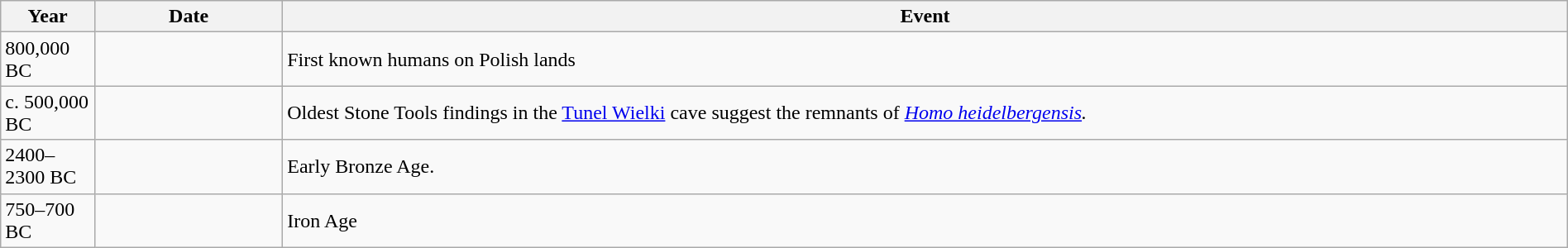<table class="wikitable" width="100%">
<tr>
<th style="width:6%">Year</th>
<th style="width:12%">Date</th>
<th>Event</th>
</tr>
<tr>
<td>800,000 BC</td>
<td></td>
<td>First known humans on Polish lands</td>
</tr>
<tr>
<td>c. 500,000 BC</td>
<td></td>
<td>Oldest Stone Tools findings in the <a href='#'>Tunel Wielki</a> cave suggest the remnants of <em><a href='#'>Homo heidelbergensis</a>.</em></td>
</tr>
<tr>
<td>2400–2300 BC</td>
<td></td>
<td>Early Bronze Age.</td>
</tr>
<tr>
<td>750–700 BC</td>
<td></td>
<td>Iron Age</td>
</tr>
</table>
